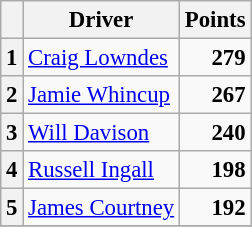<table class="wikitable" style="font-size: 95%;">
<tr>
<th></th>
<th>Driver</th>
<th>Points</th>
</tr>
<tr>
<th>1</th>
<td><a href='#'>Craig Lowndes</a></td>
<td align="right"><strong>279</strong></td>
</tr>
<tr>
<th>2</th>
<td><a href='#'>Jamie Whincup</a></td>
<td align="right"><strong>267</strong></td>
</tr>
<tr>
<th>3</th>
<td><a href='#'>Will Davison</a></td>
<td align="right"><strong>240</strong></td>
</tr>
<tr>
<th>4</th>
<td><a href='#'>Russell Ingall</a></td>
<td align="right"><strong>198</strong></td>
</tr>
<tr>
<th>5</th>
<td><a href='#'>James Courtney</a></td>
<td align="right"><strong>192</strong></td>
</tr>
<tr>
</tr>
</table>
